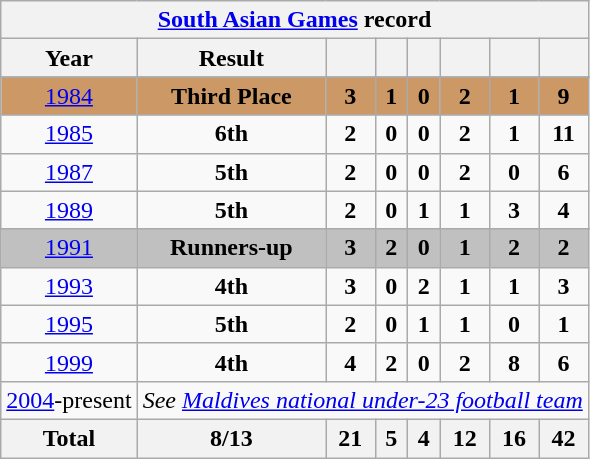<table class="wikitable" style="text-align: center;">
<tr>
<th colspan=9><a href='#'>South Asian Games</a> record</th>
</tr>
<tr>
<th>Year</th>
<th>Result</th>
<th></th>
<th></th>
<th></th>
<th></th>
<th></th>
<th></th>
</tr>
<tr>
</tr>
<tr bgcolor="#cc9966">
<td><a href='#'>1984</a></td>
<td><strong>Third Place</strong></td>
<td><strong>3</strong></td>
<td><strong>1</strong></td>
<td><strong>0</strong></td>
<td><strong>2</strong></td>
<td><strong>1</strong></td>
<td><strong>9</strong></td>
</tr>
<tr>
<td><a href='#'>1985</a></td>
<td><strong>6th</strong></td>
<td><strong>2</strong></td>
<td><strong>0</strong></td>
<td><strong>0</strong></td>
<td><strong>2</strong></td>
<td><strong>1</strong></td>
<td><strong>11</strong></td>
</tr>
<tr>
<td><a href='#'>1987</a></td>
<td><strong>5th</strong></td>
<td><strong>2</strong></td>
<td><strong>0</strong></td>
<td><strong>0</strong></td>
<td><strong>2</strong></td>
<td><strong>0</strong></td>
<td><strong>6</strong></td>
</tr>
<tr>
<td><a href='#'>1989</a></td>
<td><strong>5th</strong></td>
<td><strong>2</strong></td>
<td><strong>0</strong></td>
<td><strong>1</strong></td>
<td><strong>1</strong></td>
<td><strong>3</strong></td>
<td><strong>4</strong></td>
</tr>
<tr>
</tr>
<tr style="background:silver">
<td><a href='#'>1991</a></td>
<td><strong>Runners-up</strong></td>
<td><strong>3</strong></td>
<td><strong>2</strong></td>
<td><strong>0</strong></td>
<td><strong>1</strong></td>
<td><strong>2</strong></td>
<td><strong>2</strong></td>
</tr>
<tr>
<td><a href='#'>1993</a></td>
<td><strong>4th</strong></td>
<td><strong>3</strong></td>
<td><strong>0</strong></td>
<td><strong>2</strong></td>
<td><strong>1</strong></td>
<td><strong>1</strong></td>
<td><strong>3</strong></td>
</tr>
<tr>
<td><a href='#'>1995</a></td>
<td><strong>5th</strong></td>
<td><strong>2</strong></td>
<td><strong>0</strong></td>
<td><strong>1</strong></td>
<td><strong>1</strong></td>
<td><strong>0</strong></td>
<td><strong>1</strong></td>
</tr>
<tr>
<td><a href='#'>1999</a></td>
<td><strong>4th</strong></td>
<td><strong>4</strong></td>
<td><strong>2</strong></td>
<td><strong>0</strong></td>
<td><strong>2</strong></td>
<td><strong>8</strong></td>
<td><strong>6</strong></td>
</tr>
<tr>
<td><a href='#'>2004</a>-present</td>
<td colspan=8><em>See <a href='#'>Maldives national under-23 football team</a></em></td>
</tr>
<tr>
<th><strong>Total</strong></th>
<th><strong>8/13</strong></th>
<th><strong>21</strong></th>
<th><strong>5</strong></th>
<th><strong>4</strong></th>
<th><strong>12</strong></th>
<th><strong>16</strong></th>
<th><strong>42</strong></th>
</tr>
</table>
